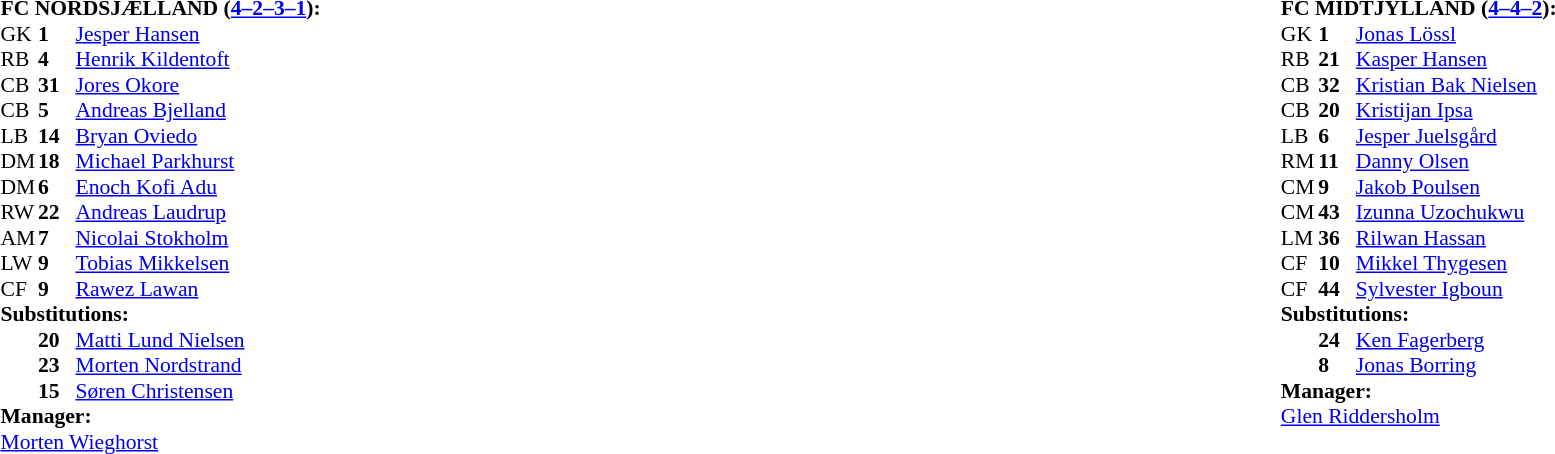<table style="width:100%;">
<tr>
<td valign="top" style="width:50%"><br><table style="font-size: 90%" cellspacing="0" cellpadding="0">
<tr>
<td colspan=4><strong>FC NORDSJÆLLAND (<a href='#'>4–2–3–1</a>):</strong></td>
</tr>
<tr>
<th width="25"></th>
<th width="25"></th>
</tr>
<tr>
<td>GK</td>
<td><strong>1</strong></td>
<td> <a href='#'>Jesper Hansen</a></td>
</tr>
<tr>
<td>RB</td>
<td><strong>4</strong></td>
<td> <a href='#'>Henrik Kildentoft</a></td>
</tr>
<tr>
<td>CB</td>
<td><strong>31</strong></td>
<td> <a href='#'>Jores Okore</a></td>
</tr>
<tr>
<td>CB</td>
<td><strong>5</strong></td>
<td> <a href='#'>Andreas Bjelland</a></td>
</tr>
<tr>
<td>LB</td>
<td><strong>14</strong></td>
<td> <a href='#'>Bryan Oviedo</a></td>
</tr>
<tr>
<td>DM</td>
<td><strong>18</strong></td>
<td> <a href='#'>Michael Parkhurst</a></td>
</tr>
<tr>
<td>DM</td>
<td><strong>6</strong></td>
<td> <a href='#'>Enoch Kofi Adu</a></td>
<td></td>
<td></td>
</tr>
<tr>
<td>RW</td>
<td><strong>22</strong></td>
<td> <a href='#'>Andreas Laudrup</a></td>
<td></td>
<td></td>
</tr>
<tr>
<td>AM</td>
<td><strong>7</strong></td>
<td> <a href='#'>Nicolai Stokholm</a></td>
<td></td>
</tr>
<tr>
<td>LW</td>
<td><strong>9</strong></td>
<td> <a href='#'>Tobias Mikkelsen</a></td>
<td></td>
<td></td>
</tr>
<tr>
<td>CF</td>
<td><strong>9</strong></td>
<td> <a href='#'>Rawez Lawan</a></td>
</tr>
<tr>
<td colspan=3><strong>Substitutions:</strong></td>
</tr>
<tr>
<td></td>
<td><strong>20</strong></td>
<td> <a href='#'>Matti Lund Nielsen</a></td>
<td></td>
<td></td>
</tr>
<tr>
<td></td>
<td><strong>23</strong></td>
<td> <a href='#'>Morten Nordstrand</a></td>
<td></td>
<td></td>
</tr>
<tr>
<td></td>
<td><strong>15</strong></td>
<td> <a href='#'>Søren Christensen</a></td>
<td></td>
<td></td>
</tr>
<tr>
<td colspan=3><strong>Manager:</strong></td>
</tr>
<tr>
<td colspan=3> <a href='#'>Morten Wieghorst</a></td>
</tr>
</table>
</td>
<td valign="top"></td>
<td valign="top" style="width:50%"><br><table cellspacing="0" cellpadding="0" style="font-size:90%; margin:auto;">
<tr>
<td colspan=4><strong>FC MIDTJYLLAND (<a href='#'>4–4–2</a>):</strong></td>
</tr>
<tr>
<th width=25></th>
<th width=25></th>
</tr>
<tr>
<td>GK</td>
<td><strong>1</strong></td>
<td> <a href='#'>Jonas Lössl</a></td>
</tr>
<tr>
<td>RB</td>
<td><strong>21</strong></td>
<td> <a href='#'>Kasper Hansen</a></td>
</tr>
<tr>
<td>CB</td>
<td><strong>32</strong></td>
<td> <a href='#'>Kristian Bak Nielsen</a></td>
<td></td>
</tr>
<tr>
<td>CB</td>
<td><strong>20</strong></td>
<td> <a href='#'>Kristijan Ipsa</a></td>
</tr>
<tr>
<td>LB</td>
<td><strong>6</strong></td>
<td> <a href='#'>Jesper Juelsgård</a></td>
</tr>
<tr>
<td>RM</td>
<td><strong>11</strong></td>
<td> <a href='#'>Danny Olsen</a></td>
<td></td>
<td></td>
</tr>
<tr>
<td>CM</td>
<td><strong>9</strong></td>
<td> <a href='#'>Jakob Poulsen</a></td>
</tr>
<tr>
<td>CM</td>
<td><strong>43</strong></td>
<td> <a href='#'>Izunna Uzochukwu</a></td>
</tr>
<tr>
<td>LM</td>
<td><strong>36</strong></td>
<td> <a href='#'>Rilwan Hassan</a></td>
<td></td>
<td></td>
</tr>
<tr>
<td>CF</td>
<td><strong>10</strong></td>
<td> <a href='#'>Mikkel Thygesen</a></td>
</tr>
<tr>
<td>CF</td>
<td><strong>44</strong></td>
<td> <a href='#'>Sylvester Igboun</a></td>
<td></td>
</tr>
<tr>
<td colspan=3><strong>Substitutions:</strong></td>
</tr>
<tr>
<td></td>
<td><strong>24</strong></td>
<td> <a href='#'>Ken Fagerberg</a></td>
<td></td>
<td></td>
</tr>
<tr>
<td></td>
<td><strong>8</strong></td>
<td> <a href='#'>Jonas Borring</a></td>
<td></td>
<td></td>
</tr>
<tr>
<td colspan=3><strong>Manager:</strong></td>
</tr>
<tr>
<td colspan=4> <a href='#'>Glen Riddersholm</a></td>
</tr>
</table>
</td>
</tr>
</table>
